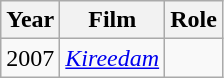<table class="wikitable">
<tr>
<th>Year</th>
<th>Film</th>
<th>Role</th>
</tr>
<tr>
<td>2007</td>
<td><a href='#'><em>Kireedam</em></a></td>
<td></td>
</tr>
</table>
